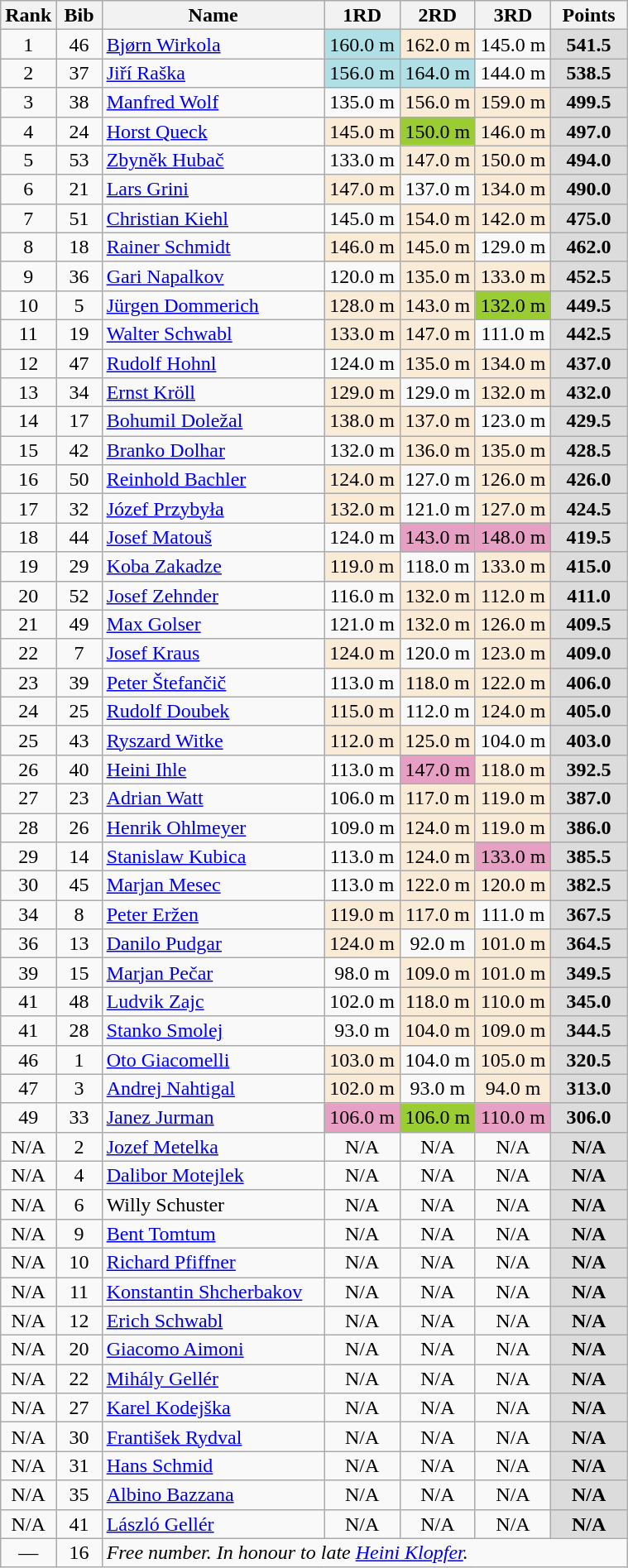<table class="wikitable collapsible autocollapse sortable" style="text-align:center; line-height:16px; width:40%;">
<tr>
<th width=35>Rank</th>
<th width=30>Bib</th>
<th width=180>Name</th>
<th width=55>1RD</th>
<th width=55>2RD</th>
<th width=55>3RD</th>
<th width=55>Points</th>
</tr>
<tr>
<td>1</td>
<td>46</td>
<td align=left> <a href='#'>Bjørn Wirkola</a></td>
<td align=center bgcolor=#B0E0E6>160.0 m</td>
<td align=center bgcolor=#FAEBD7>162.0 m</td>
<td align=center>145.0 m</td>
<td align=center bgcolor=#DCDCDC><strong>541.5</strong></td>
</tr>
<tr>
<td>2</td>
<td>37</td>
<td align=left> <a href='#'>Jiří Raška</a></td>
<td align=center bgcolor=#B0E0E6>156.0 m</td>
<td align=center bgcolor=#B0E0E6>164.0 m</td>
<td align=center>144.0 m</td>
<td align=center bgcolor=#DCDCDC><strong>538.5</strong></td>
</tr>
<tr>
<td>3</td>
<td>38</td>
<td align=left> <a href='#'>Manfred Wolf</a></td>
<td align=center>135.0 m</td>
<td align=center bgcolor=#FAEBD7>156.0 m</td>
<td align=center bgcolor=#FAEBD7>159.0 m</td>
<td align=center bgcolor=#DCDCDC><strong>499.5</strong></td>
</tr>
<tr>
<td>4</td>
<td>24</td>
<td align=left> <a href='#'>Horst Queck</a></td>
<td align=center bgcolor=#FAEBD7>145.0 m</td>
<td align=center bgcolor=#9ACD32>150.0 m</td>
<td align=center bgcolor=#FAEBD7>146.0 m</td>
<td align=center bgcolor=#DCDCDC><strong>497.0</strong></td>
</tr>
<tr>
<td>5</td>
<td>53</td>
<td align=left> <a href='#'>Zbyněk Hubač</a></td>
<td align=center>133.0 m</td>
<td align=center bgcolor=#FAEBD7>147.0 m</td>
<td align=center bgcolor=#FAEBD7>150.0 m</td>
<td align=center bgcolor=#DCDCDC><strong>494.0</strong></td>
</tr>
<tr>
<td>6</td>
<td>21</td>
<td align=left> <a href='#'>Lars Grini</a></td>
<td align=center bgcolor=#FAEBD7>147.0 m</td>
<td align=center>137.0 m</td>
<td align=center bgcolor=#FAEBD7>134.0 m</td>
<td align=center bgcolor=#DCDCDC><strong>490.0</strong></td>
</tr>
<tr>
<td>7</td>
<td>51</td>
<td align=left> <a href='#'>Christian Kiehl</a></td>
<td align=center>145.0 m</td>
<td align=center bgcolor=#FAEBD7>154.0 m</td>
<td align=center bgcolor=#FAEBD7>142.0 m</td>
<td align=center bgcolor=#DCDCDC><strong>475.0</strong></td>
</tr>
<tr>
<td>8</td>
<td>18</td>
<td align=left> <a href='#'>Rainer Schmidt</a></td>
<td align=center bgcolor=#FAEBD7>146.0 m</td>
<td align=center bgcolor=#FAEBD7>145.0 m</td>
<td align=center>129.0 m</td>
<td align=center bgcolor=#DCDCDC><strong>462.0</strong></td>
</tr>
<tr>
<td>9</td>
<td>36</td>
<td align=left> <a href='#'>Gari Napalkov</a></td>
<td align=center>120.0 m</td>
<td align=center bgcolor=#FAEBD7>135.0 m</td>
<td align=center bgcolor=#FAEBD7>133.0 m</td>
<td align=center bgcolor=#DCDCDC><strong>452.5</strong></td>
</tr>
<tr>
<td>10</td>
<td>5</td>
<td align=left> <a href='#'>Jürgen Dommerich</a></td>
<td align=center bgcolor=#FAEBD7>128.0 m</td>
<td align=center bgcolor=#FAEBD7>143.0 m</td>
<td align=center bgcolor=#9ACD32>132.0 m</td>
<td align=center bgcolor=#DCDCDC><strong>449.5</strong></td>
</tr>
<tr>
<td>11</td>
<td>19</td>
<td align=left> <a href='#'>Walter Schwabl</a></td>
<td align=center bgcolor=#FAEBD7>133.0 m</td>
<td align=center bgcolor=#FAEBD7>147.0 m</td>
<td align=center>111.0 m</td>
<td align=center bgcolor=#DCDCDC><strong>442.5</strong></td>
</tr>
<tr>
<td>12</td>
<td>47</td>
<td align=left> <a href='#'>Rudolf Hohnl</a></td>
<td align=center>124.0 m</td>
<td align=center bgcolor=#FAEBD7>135.0 m</td>
<td align=center bgcolor=#FAEBD7>134.0 m</td>
<td align=center bgcolor=#DCDCDC><strong>437.0</strong></td>
</tr>
<tr>
<td>13</td>
<td>34</td>
<td align=left> <a href='#'>Ernst Kröll</a></td>
<td align=center bgcolor=#FAEBD7>129.0 m</td>
<td align=center>129.0 m</td>
<td align=center bgcolor=#FAEBD7>132.0 m</td>
<td align=center bgcolor=#DCDCDC><strong>432.0</strong></td>
</tr>
<tr>
<td>14</td>
<td>17</td>
<td align=left> <a href='#'>Bohumil Doležal</a></td>
<td bgcolor=#FAEBD7>138.0 m</td>
<td align=center bgcolor=#FAEBD7>137.0 m</td>
<td align=center>123.0 m</td>
<td align=center bgcolor=#DCDCDC><strong>429.5</strong></td>
</tr>
<tr>
<td>15</td>
<td>42</td>
<td align=left> <a href='#'>Branko Dolhar</a></td>
<td align=center>132.0 m</td>
<td align=center bgcolor=#FAEBD7>136.0 m</td>
<td align=center bgcolor=#FAEBD7>135.0 m</td>
<td align=center bgcolor=#DCDCDC><strong>428.5</strong></td>
</tr>
<tr>
<td>16</td>
<td>50</td>
<td align=left> <a href='#'>Reinhold Bachler</a></td>
<td align=center bgcolor=#FAEBD7>124.0 m</td>
<td align=center>127.0 m</td>
<td align=center bgcolor=#FAEBD7>126.0 m</td>
<td align=center bgcolor=#DCDCDC><strong>426.0</strong></td>
</tr>
<tr>
<td>17</td>
<td>32</td>
<td align=left> <a href='#'>Józef Przybyła</a></td>
<td align=center bgcolor=#FAEBD7>132.0 m</td>
<td align=center>121.0 m</td>
<td align=center bgcolor=#FAEBD7>127.0 m</td>
<td align=center bgcolor=#DCDCDC><strong>424.5</strong></td>
</tr>
<tr>
<td>18</td>
<td>44</td>
<td align=left> <a href='#'>Josef Matouš</a></td>
<td align=center>124.0 m</td>
<td align=center bgcolor=#E79FC4>143.0 m</td>
<td align=center bgcolor=#E79FC4>148.0 m</td>
<td align=center bgcolor=#DCDCDC><strong>419.5</strong></td>
</tr>
<tr>
<td>19</td>
<td>29</td>
<td align=left> <a href='#'>Koba Zakadze</a></td>
<td align=center bgcolor=#FAEBD7>119.0 m</td>
<td align=center>118.0 m</td>
<td align=center bgcolor=#FAEBD7>133.0 m</td>
<td align=center bgcolor=#DCDCDC><strong>415.0</strong></td>
</tr>
<tr>
<td>20</td>
<td>52</td>
<td align=left> <a href='#'>Josef Zehnder</a></td>
<td align=center>116.0 m</td>
<td align=center bgcolor=#FAEBD7>132.0 m</td>
<td align=center bgcolor=#FAEBD7>112.0 m</td>
<td align=center bgcolor=#DCDCDC><strong>411.0</strong></td>
</tr>
<tr>
<td>21</td>
<td>49</td>
<td align=left> <a href='#'>Max Golser</a></td>
<td align=center>121.0 m</td>
<td align=center bgcolor=#FAEBD7>132.0 m</td>
<td align=center bgcolor=#FAEBD7>126.0 m</td>
<td align=center bgcolor=#DCDCDC><strong>409.5</strong></td>
</tr>
<tr>
<td>22</td>
<td>7</td>
<td align=left> <a href='#'>Josef Kraus</a></td>
<td align=center bgcolor=#FAEBD7>124.0 m</td>
<td align=center>120.0 m</td>
<td align=center bgcolor=#FAEBD7>123.0 m</td>
<td align=center bgcolor=#DCDCDC><strong>409.0</strong></td>
</tr>
<tr>
<td>23</td>
<td>39</td>
<td align=left> <a href='#'>Peter Štefančič</a></td>
<td align=center>113.0 m</td>
<td align=center bgcolor=#FAEBD7>118.0 m</td>
<td align=center bgcolor=#FAEBD7>122.0 m</td>
<td align=center bgcolor=#DCDCDC><strong>406.0</strong></td>
</tr>
<tr>
<td>24</td>
<td>25</td>
<td align=left> <a href='#'>Rudolf Doubek</a></td>
<td align=center bgcolor=#FAEBD7>115.0 m</td>
<td align=center>112.0 m</td>
<td align=center bgcolor=#FAEBD7>124.0 m</td>
<td align=center bgcolor=#DCDCDC><strong>405.0</strong></td>
</tr>
<tr>
<td>25</td>
<td>43</td>
<td align=left> <a href='#'>Ryszard Witke</a></td>
<td align=center bgcolor=#FAEBD7>112.0 m</td>
<td align=center bgcolor=#FAEBD7>125.0 m</td>
<td align=center>104.0 m</td>
<td align=center bgcolor=#DCDCDC><strong>403.0</strong></td>
</tr>
<tr>
<td>26</td>
<td>40</td>
<td align=left> <a href='#'>Heini Ihle</a></td>
<td align=center>113.0 m</td>
<td align=center bgcolor=#E79FC4>147.0 m</td>
<td align=center bgcolor=#FAEBD7>118.0 m</td>
<td align=center bgcolor=#DCDCDC><strong>392.5</strong></td>
</tr>
<tr>
<td>27</td>
<td>23</td>
<td align=left> <a href='#'>Adrian Watt</a></td>
<td align=center>106.0 m</td>
<td align=center bgcolor=#FAEBD7>117.0 m</td>
<td align=center bgcolor=#FAEBD7>119.0 m</td>
<td align=center bgcolor=#DCDCDC><strong>387.0</strong></td>
</tr>
<tr>
<td>28</td>
<td>26</td>
<td align=left> <a href='#'>Henrik Ohlmeyer</a></td>
<td align=center>109.0 m</td>
<td align=center bgcolor=#FAEBD7>124.0 m</td>
<td align=center bgcolor=#FAEBD7>119.0 m</td>
<td align=center bgcolor=#DCDCDC><strong>386.0</strong></td>
</tr>
<tr>
<td>29</td>
<td>14</td>
<td align=left> <a href='#'>Stanislaw Kubica</a></td>
<td align=center>113.0 m</td>
<td align=center bgcolor=#FAEBD7>124.0 m</td>
<td align=center bgcolor=#E79FC4>133.0 m</td>
<td align=center bgcolor=#DCDCDC><strong>385.5</strong></td>
</tr>
<tr>
<td>30</td>
<td>45</td>
<td align=left> <a href='#'>Marjan Mesec</a></td>
<td align=center>113.0 m</td>
<td align=center bgcolor=#FAEBD7>122.0 m</td>
<td align=center bgcolor=#FAEBD7>120.0 m</td>
<td align=center bgcolor=#DCDCDC><strong>382.5</strong></td>
</tr>
<tr>
<td>34</td>
<td>8</td>
<td align=left> <a href='#'>Peter Eržen</a></td>
<td align=center bgcolor=#FAEBD7>119.0 m</td>
<td align=center bgcolor=#FAEBD7>117.0 m</td>
<td align=center>111.0 m</td>
<td align=center bgcolor=#DCDCDC><strong>367.5</strong></td>
</tr>
<tr>
<td>36</td>
<td>13</td>
<td align=left> <a href='#'>Danilo Pudgar</a></td>
<td align=center bgcolor=#FAEBD7>124.0 m</td>
<td align=center>92.0 m</td>
<td align=center bgcolor=#FAEBD7>101.0 m</td>
<td align=center bgcolor=#DCDCDC><strong>364.5</strong></td>
</tr>
<tr>
<td>39</td>
<td>15</td>
<td align=left> <a href='#'>Marjan Pečar</a></td>
<td align=center>98.0 m</td>
<td align=center bgcolor=#FAEBD7>109.0 m</td>
<td align=center bgcolor=#FAEBD7>101.0 m</td>
<td align=center bgcolor=#DCDCDC><strong>349.5</strong></td>
</tr>
<tr>
<td>41</td>
<td>48</td>
<td align=left> <a href='#'>Ludvik Zajc</a></td>
<td align=center>102.0 m</td>
<td align=center bgcolor=#FAEBD7>118.0 m</td>
<td align=center bgcolor=#FAEBD7>110.0 m</td>
<td align=center bgcolor=#DCDCDC><strong>345.0</strong></td>
</tr>
<tr>
<td>41</td>
<td>28</td>
<td align=left> <a href='#'>Stanko Smolej</a></td>
<td align=center>93.0 m</td>
<td align=center bgcolor=#FAEBD7>104.0 m</td>
<td align=center bgcolor=#FAEBD7>109.0 m</td>
<td align=center bgcolor=#DCDCDC><strong>344.5</strong></td>
</tr>
<tr>
<td>46</td>
<td>1</td>
<td align=left> <a href='#'>Oto Giacomelli</a></td>
<td align=center bgcolor=#FAEBD7>103.0 m</td>
<td align=center>104.0 m</td>
<td align=center bgcolor=#FAEBD7>105.0 m</td>
<td align=center bgcolor=#DCDCDC><strong>320.5</strong></td>
</tr>
<tr>
<td>47</td>
<td>3</td>
<td align=left> <a href='#'>Andrej Nahtigal</a></td>
<td align=center bgcolor=#FAEBD7>102.0 m</td>
<td align=center>93.0 m</td>
<td align=center bgcolor=#FAEBD7>94.0 m</td>
<td align=center bgcolor=#DCDCDC><strong>313.0</strong></td>
</tr>
<tr>
<td>49</td>
<td>33</td>
<td align=left> <a href='#'>Janez Jurman</a></td>
<td align=center bgcolor=#E79FC4>106.0 m</td>
<td align=center bgcolor=#9ACD32>106.0 m</td>
<td align=center bgcolor=#E79FC4>110.0 m</td>
<td align=center bgcolor=#DCDCDC><strong>306.0</strong></td>
</tr>
<tr>
<td>N/A</td>
<td>2</td>
<td align=left> <a href='#'>Jozef Metelka</a></td>
<td align=center>N/A</td>
<td align=center>N/A</td>
<td align=center>N/A</td>
<td align=center bgcolor=#DCDCDC><strong>N/A</strong></td>
</tr>
<tr>
<td>N/A</td>
<td>4</td>
<td align=left> <a href='#'>Dalibor Motejlek</a></td>
<td align=center>N/A</td>
<td align=center>N/A</td>
<td align=center>N/A</td>
<td align=center bgcolor=#DCDCDC><strong>N/A</strong></td>
</tr>
<tr>
<td>N/A</td>
<td>6</td>
<td align=left> Willy Schuster</td>
<td align=center>N/A</td>
<td align=center>N/A</td>
<td align=center>N/A</td>
<td align=center bgcolor=#DCDCDC><strong>N/A</strong></td>
</tr>
<tr>
<td>N/A</td>
<td>9</td>
<td align=left> <a href='#'>Bent Tomtum</a></td>
<td align=center>N/A</td>
<td align=center>N/A</td>
<td align=center>N/A</td>
<td align=center bgcolor=#DCDCDC><strong>N/A</strong></td>
</tr>
<tr>
<td>N/A</td>
<td>10</td>
<td align=left> <a href='#'>Richard Pfiffner</a></td>
<td align=center>N/A</td>
<td align=center>N/A</td>
<td align=center>N/A</td>
<td align=center bgcolor=#DCDCDC><strong>N/A</strong></td>
</tr>
<tr>
<td>N/A</td>
<td>11</td>
<td align=left> <a href='#'>Konstantin Shcherbakov</a></td>
<td align=center>N/A</td>
<td align=center>N/A</td>
<td align=center>N/A</td>
<td align=center bgcolor=#DCDCDC><strong>N/A</strong></td>
</tr>
<tr>
<td>N/A</td>
<td>12</td>
<td align=left> <a href='#'>Erich Schwabl</a></td>
<td align=center>N/A</td>
<td align=center>N/A</td>
<td align=center>N/A</td>
<td align=center bgcolor=#DCDCDC><strong>N/A</strong></td>
</tr>
<tr>
<td>N/A</td>
<td>20</td>
<td align=left> <a href='#'>Giacomo Aimoni</a></td>
<td align=center>N/A</td>
<td align=center>N/A</td>
<td align=center>N/A</td>
<td align=center bgcolor=#DCDCDC><strong>N/A</strong></td>
</tr>
<tr>
<td>N/A</td>
<td>22</td>
<td align=left> <a href='#'>Mihály Gellér</a></td>
<td align=center>N/A</td>
<td align=center>N/A</td>
<td align=center>N/A</td>
<td align=center bgcolor=#DCDCDC><strong>N/A</strong></td>
</tr>
<tr>
<td>N/A</td>
<td>27</td>
<td align=left> <a href='#'>Karel Kodejška</a></td>
<td align=center>N/A</td>
<td align=center>N/A</td>
<td align=center>N/A</td>
<td align=center bgcolor=#DCDCDC><strong>N/A</strong></td>
</tr>
<tr>
<td>N/A</td>
<td>30</td>
<td align=left> <a href='#'>František Rydval</a></td>
<td align=center>N/A</td>
<td align=center>N/A</td>
<td align=center>N/A</td>
<td align=center bgcolor=#DCDCDC><strong>N/A</strong></td>
</tr>
<tr>
<td>N/A</td>
<td>31</td>
<td align=left> <a href='#'>Hans Schmid</a></td>
<td align=center>N/A</td>
<td align=center>N/A</td>
<td align=center>N/A</td>
<td align=center bgcolor=#DCDCDC><strong>N/A</strong></td>
</tr>
<tr>
<td>N/A</td>
<td>35</td>
<td align=left> <a href='#'>Albino Bazzana</a></td>
<td align=center>N/A</td>
<td align=center>N/A</td>
<td align=center>N/A</td>
<td align=center bgcolor=#DCDCDC><strong>N/A</strong></td>
</tr>
<tr>
<td>N/A</td>
<td>41</td>
<td align=left> <a href='#'>László Gellér</a></td>
<td align=center>N/A</td>
<td align=center>N/A</td>
<td align=center>N/A</td>
<td align=center bgcolor=#DCDCDC><strong>N/A</strong></td>
</tr>
<tr>
<td>—</td>
<td>16</td>
<td align=left colspan=5 align=center><em>Free number. In honour to late <a href='#'>Heini Klopfer</a>.</em></td>
</tr>
</table>
